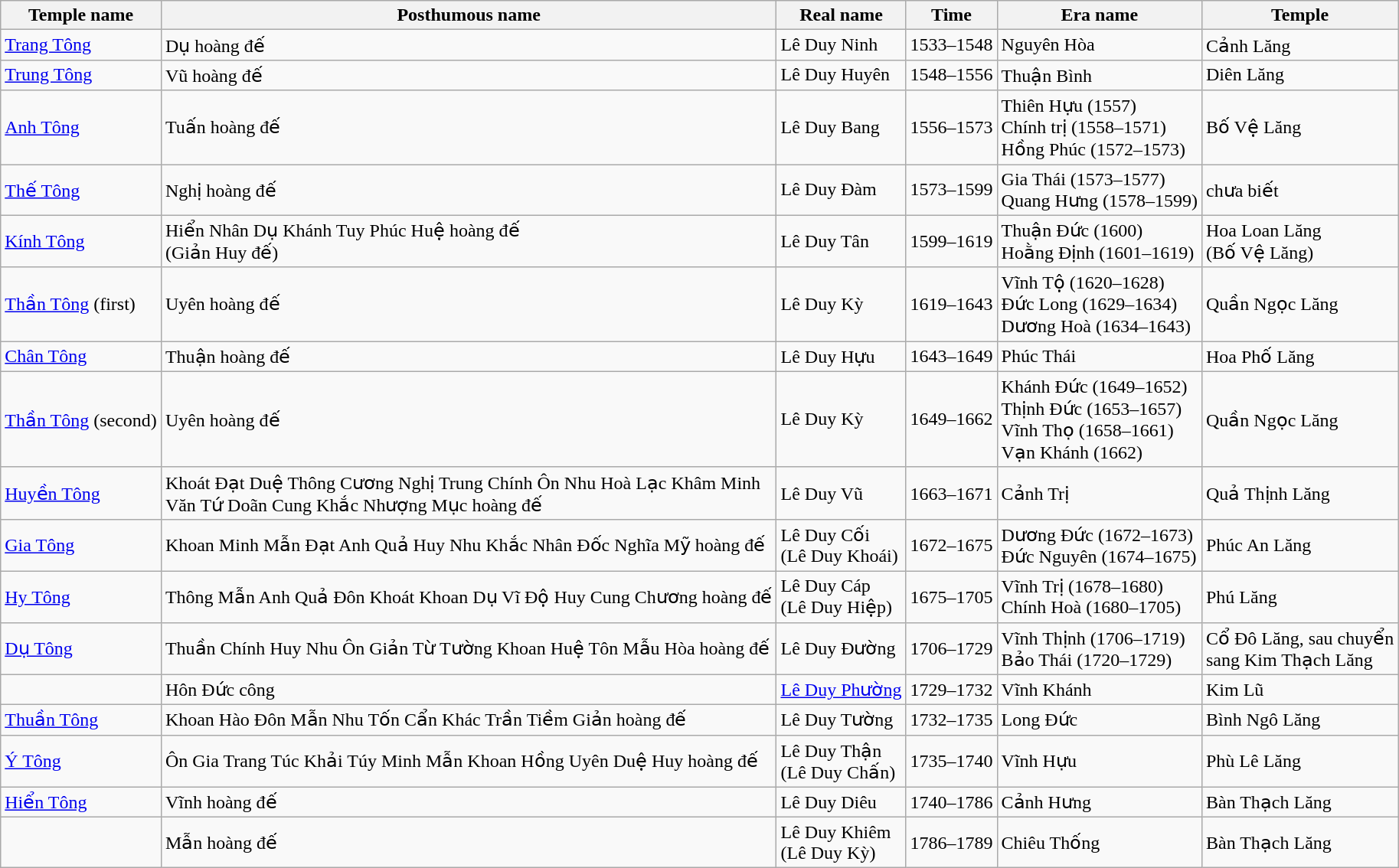<table class="wikitable">
<tr ---->
<th>Temple name</th>
<th>Posthumous name</th>
<th>Real name</th>
<th>Time</th>
<th>Era name</th>
<th>Temple</th>
</tr>
<tr ---->
<td><a href='#'>Trang Tông</a></td>
<td>Dụ hoàng đế</td>
<td>Lê Duy Ninh</td>
<td>1533–1548</td>
<td>Nguyên Hòa</td>
<td>Cảnh Lăng</td>
</tr>
<tr ---->
<td><a href='#'>Trung Tông</a></td>
<td>Vũ hoàng đế</td>
<td>Lê Duy Huyên</td>
<td>1548–1556</td>
<td>Thuận Bình</td>
<td>Diên Lăng</td>
</tr>
<tr ---->
<td><a href='#'>Anh Tông</a></td>
<td>Tuấn hoàng đế</td>
<td>Lê Duy Bang</td>
<td>1556–1573</td>
<td>Thiên Hựu (1557)<br>Chính trị (1558–1571)<br>Hồng Phúc (1572–1573)</td>
<td>Bố Vệ Lăng</td>
</tr>
<tr ---->
<td><a href='#'>Thế Tông</a></td>
<td>Nghị hoàng đế</td>
<td>Lê Duy Đàm</td>
<td>1573–1599</td>
<td>Gia Thái (1573–1577)<br>Quang Hưng (1578–1599)</td>
<td>chưa biết</td>
</tr>
<tr ---->
<td><a href='#'>Kính Tông</a></td>
<td>Hiển Nhân Dụ Khánh Tuy Phúc Huệ  hoàng đế<br>(Giản Huy đế)</td>
<td>Lê Duy Tân</td>
<td>1599–1619</td>
<td>Thuận Đức (1600)<br>Hoằng Định (1601–1619)</td>
<td>Hoa Loan Lăng<br>(Bố Vệ Lăng)</td>
</tr>
<tr ---->
<td><a href='#'>Thần Tông</a> (first)</td>
<td>Uyên hoàng đế</td>
<td>Lê Duy Kỳ</td>
<td>1619–1643</td>
<td>Vĩnh Tộ (1620–1628)<br>Đức Long (1629–1634)<br>Dương Hoà (1634–1643)</td>
<td>Quần Ngọc Lăng</td>
</tr>
<tr ---->
<td><a href='#'>Chân Tông</a></td>
<td>Thuận hoàng đế</td>
<td>Lê Duy Hựu</td>
<td>1643–1649</td>
<td>Phúc Thái</td>
<td>Hoa Phố Lăng</td>
</tr>
<tr ---->
<td><a href='#'>Thần Tông</a> (second)</td>
<td>Uyên hoàng đế</td>
<td>Lê Duy Kỳ</td>
<td>1649–1662</td>
<td>Khánh Đức (1649–1652)<br>Thịnh Đức (1653–1657)<br>Vĩnh Thọ (1658–1661)<br>Vạn Khánh (1662)</td>
<td>Quần Ngọc Lăng</td>
</tr>
<tr ---->
<td><a href='#'>Huyền Tông</a></td>
<td>Khoát Đạt Duệ Thông Cương Nghị Trung Chính Ôn Nhu Hoà Lạc Khâm Minh<br>Văn Tứ Doãn Cung Khắc Nhượng Mục hoàng đế</td>
<td>Lê Duy Vũ</td>
<td>1663–1671</td>
<td>Cảnh Trị</td>
<td>Quả Thịnh Lăng</td>
</tr>
<tr ---->
<td><a href='#'>Gia Tông</a></td>
<td>Khoan Minh Mẫn Đạt Anh Quả Huy Nhu Khắc Nhân Đốc Nghĩa Mỹ hoàng đế</td>
<td>Lê Duy Cối<br>(Lê Duy Khoái)</td>
<td>1672–1675</td>
<td>Dương Đức (1672–1673)<br>Đức Nguyên (1674–1675)</td>
<td>Phúc An Lăng</td>
</tr>
<tr ---->
<td><a href='#'>Hy Tông</a></td>
<td>Thông Mẫn Anh Quả Đôn Khoát Khoan Dụ Vĩ Độ Huy Cung Chương hoàng đế</td>
<td>Lê Duy Cáp<br>(Lê Duy Hiệp)</td>
<td>1675–1705</td>
<td>Vĩnh Trị (1678–1680)<br>Chính Hoà (1680–1705)</td>
<td>Phú Lăng</td>
</tr>
<tr ---->
<td><a href='#'>Dụ Tông</a></td>
<td>Thuần Chính Huy Nhu Ôn Giản Từ Tường Khoan Huệ Tôn Mẫu Hòa hoàng đế</td>
<td>Lê Duy Đường</td>
<td>1706–1729</td>
<td>Vĩnh Thịnh (1706–1719)<br>Bảo Thái (1720–1729)</td>
<td>Cổ Đô Lăng, sau chuyển<br>sang Kim Thạch Lăng</td>
</tr>
<tr ---->
<td></td>
<td>Hôn Đức công</td>
<td><a href='#'>Lê Duy Phường</a></td>
<td>1729–1732</td>
<td>Vĩnh Khánh</td>
<td>Kim Lũ</td>
</tr>
<tr ---->
<td><a href='#'>Thuần Tông</a></td>
<td>Khoan Hào Đôn Mẫn Nhu Tốn Cẩn Khác Trần Tiềm Giản hoàng đế</td>
<td>Lê Duy Tường</td>
<td>1732–1735</td>
<td>Long Đức</td>
<td>Bình Ngô Lăng</td>
</tr>
<tr ---->
<td><a href='#'>Ý Tông</a></td>
<td>Ôn Gia Trang Túc Khải Túy Minh Mẫn Khoan Hồng Uyên Duệ Huy hoàng đế</td>
<td>Lê Duy Thận<br>(Lê Duy Chấn)</td>
<td>1735–1740</td>
<td>Vĩnh Hựu</td>
<td>Phù Lê Lăng</td>
</tr>
<tr ---->
<td><a href='#'>Hiển Tông</a></td>
<td>Vĩnh hoàng đế</td>
<td>Lê Duy Diêu</td>
<td>1740–1786</td>
<td>Cảnh Hưng</td>
<td>Bàn Thạch Lăng</td>
</tr>
<tr ---->
<td></td>
<td>Mẫn hoàng đế</td>
<td>Lê Duy Khiêm <br>(Lê Duy Kỳ)</td>
<td>1786–1789</td>
<td>Chiêu Thống</td>
<td>Bàn Thạch Lăng</td>
</tr>
</table>
